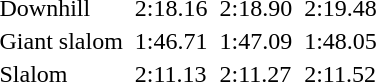<table>
<tr valign="top">
<td>Downhill<br></td>
<td></td>
<td>2:18.16</td>
<td></td>
<td>2:18.90</td>
<td></td>
<td>2:19.48</td>
</tr>
<tr valign="top">
<td>Giant slalom<br></td>
<td></td>
<td>1:46.71</td>
<td></td>
<td>1:47.09</td>
<td></td>
<td>1:48.05</td>
</tr>
<tr valign="top">
<td>Slalom<br></td>
<td></td>
<td>2:11.13</td>
<td></td>
<td>2:11.27</td>
<td></td>
<td>2:11.52</td>
</tr>
</table>
